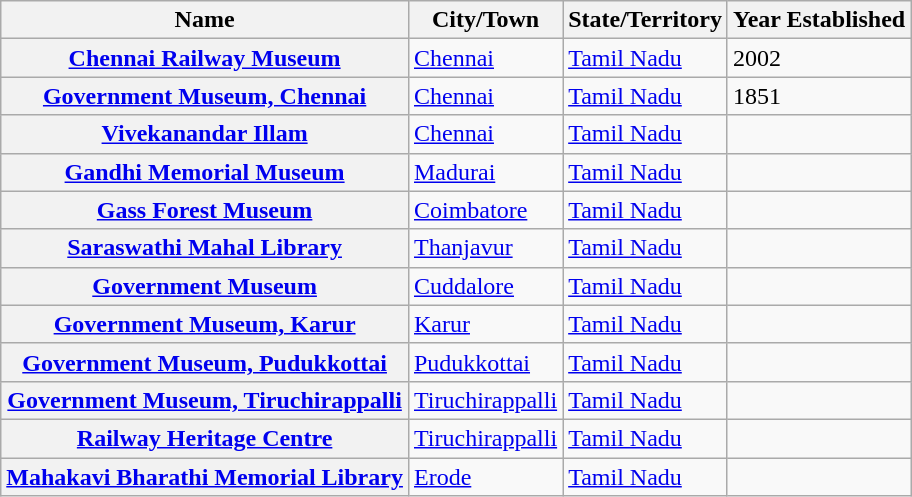<table class="wikitable sortable">
<tr>
<th scope=col>Name</th>
<th scope=col>City/Town</th>
<th scope=col>State/Territory</th>
<th scope=col>Year Established</th>
</tr>
<tr>
<th scope=row><a href='#'>Chennai Railway Museum</a></th>
<td><a href='#'>Chennai</a></td>
<td><a href='#'>Tamil Nadu</a></td>
<td>2002</td>
</tr>
<tr>
<th scope=row><a href='#'>Government Museum, Chennai</a></th>
<td><a href='#'>Chennai</a></td>
<td><a href='#'>Tamil Nadu</a></td>
<td>1851</td>
</tr>
<tr>
<th scope=row><a href='#'>Vivekanandar Illam</a></th>
<td><a href='#'>Chennai</a></td>
<td><a href='#'>Tamil Nadu</a></td>
<td></td>
</tr>
<tr>
<th scope=row><a href='#'>Gandhi Memorial Museum</a></th>
<td><a href='#'>Madurai</a></td>
<td><a href='#'>Tamil Nadu</a></td>
<td></td>
</tr>
<tr>
<th scope=row><a href='#'>Gass Forest Museum</a></th>
<td><a href='#'>Coimbatore</a></td>
<td><a href='#'>Tamil Nadu</a></td>
<td></td>
</tr>
<tr>
<th scope=row><a href='#'>Saraswathi Mahal Library</a></th>
<td><a href='#'>Thanjavur</a></td>
<td><a href='#'>Tamil Nadu</a></td>
<td></td>
</tr>
<tr>
<th scope=row><a href='#'>Government Museum</a></th>
<td><a href='#'>Cuddalore</a></td>
<td><a href='#'>Tamil Nadu</a></td>
<td></td>
</tr>
<tr>
<th scope=row><a href='#'>Government Museum, Karur</a></th>
<td><a href='#'>Karur</a></td>
<td><a href='#'>Tamil Nadu</a></td>
<td></td>
</tr>
<tr>
<th scope=row><a href='#'>Government Museum, Pudukkottai</a></th>
<td><a href='#'>Pudukkottai</a></td>
<td><a href='#'>Tamil Nadu</a></td>
<td></td>
</tr>
<tr>
<th scope=row><a href='#'>Government Museum, Tiruchirappalli</a></th>
<td><a href='#'>Tiruchirappalli</a></td>
<td><a href='#'>Tamil Nadu</a></td>
<td></td>
</tr>
<tr>
<th scope=row><a href='#'>Railway Heritage Centre</a></th>
<td><a href='#'>Tiruchirappalli</a></td>
<td><a href='#'>Tamil Nadu</a></td>
<td></td>
</tr>
<tr>
<th scope=row><a href='#'>Mahakavi Bharathi Memorial Library</a></th>
<td><a href='#'>Erode</a></td>
<td><a href='#'>Tamil Nadu</a></td>
<td></td>
</tr>
</table>
